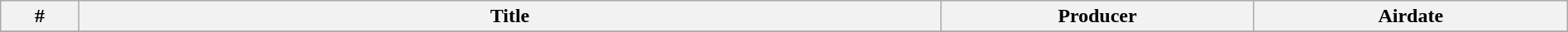<table class="wikitable plainrowheaders" width="100%">
<tr>
<th width="5%">#</th>
<th width="55%">Title</th>
<th width="20%">Producer</th>
<th width="20%">Airdate</th>
</tr>
<tr>
</tr>
</table>
